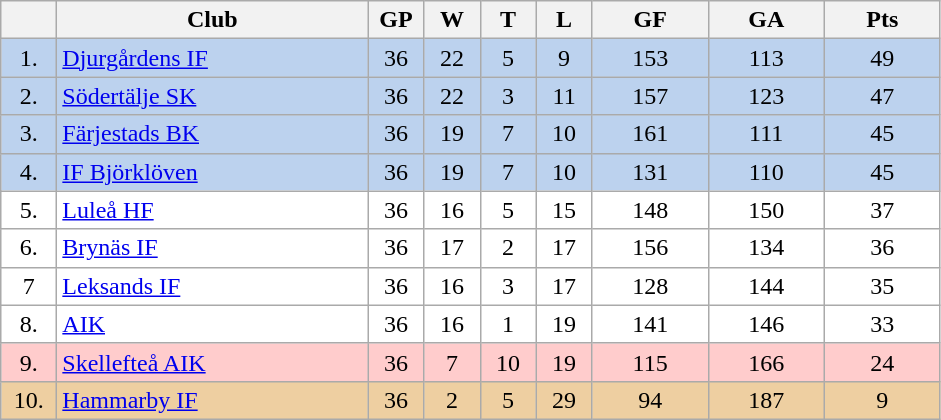<table class="wikitable">
<tr>
<th width="30"></th>
<th width="200">Club</th>
<th width="30">GP</th>
<th width="30">W</th>
<th width="30">T</th>
<th width="30">L</th>
<th width="70">GF</th>
<th width="70">GA</th>
<th width="70">Pts</th>
</tr>
<tr bgcolor="#BCD2EE" align="center">
<td>1.</td>
<td align="left"><a href='#'>Djurgårdens IF</a></td>
<td>36</td>
<td>22</td>
<td>5</td>
<td>9</td>
<td>153</td>
<td>113</td>
<td>49</td>
</tr>
<tr bgcolor="#BCD2EE" align="center">
<td>2.</td>
<td align="left"><a href='#'>Södertälje SK</a></td>
<td>36</td>
<td>22</td>
<td>3</td>
<td>11</td>
<td>157</td>
<td>123</td>
<td>47</td>
</tr>
<tr bgcolor="#BCD2EE" align="center">
<td>3.</td>
<td align="left"><a href='#'>Färjestads BK</a></td>
<td>36</td>
<td>19</td>
<td>7</td>
<td>10</td>
<td>161</td>
<td>111</td>
<td>45</td>
</tr>
<tr bgcolor="#BCD2EE" align="center">
<td>4.</td>
<td align="left"><a href='#'>IF Björklöven</a></td>
<td>36</td>
<td>19</td>
<td>7</td>
<td>10</td>
<td>131</td>
<td>110</td>
<td>45</td>
</tr>
<tr bgcolor="#FFFFFF" align="center">
<td>5.</td>
<td align="left"><a href='#'>Luleå HF</a></td>
<td>36</td>
<td>16</td>
<td>5</td>
<td>15</td>
<td>148</td>
<td>150</td>
<td>37</td>
</tr>
<tr bgcolor="#FFFFFF" align="center">
<td>6.</td>
<td align="left"><a href='#'>Brynäs IF</a></td>
<td>36</td>
<td>17</td>
<td>2</td>
<td>17</td>
<td>156</td>
<td>134</td>
<td>36</td>
</tr>
<tr bgcolor="#FFFFFF" align="center">
<td>7</td>
<td align="left"><a href='#'>Leksands IF</a></td>
<td>36</td>
<td>16</td>
<td>3</td>
<td>17</td>
<td>128</td>
<td>144</td>
<td>35</td>
</tr>
<tr bgcolor="#FFFFFF" align="center">
<td>8.</td>
<td align="left"><a href='#'>AIK</a></td>
<td>36</td>
<td>16</td>
<td>1</td>
<td>19</td>
<td>141</td>
<td>146</td>
<td>33</td>
</tr>
<tr bgcolor="#ffcccc" align="center">
<td>9.</td>
<td align="left"><a href='#'>Skellefteå AIK</a></td>
<td>36</td>
<td>7</td>
<td>10</td>
<td>19</td>
<td>115</td>
<td>166</td>
<td>24</td>
</tr>
<tr bgcolor="#EECFA1" align="center">
<td>10.</td>
<td align="left"><a href='#'>Hammarby IF</a></td>
<td>36</td>
<td>2</td>
<td>5</td>
<td>29</td>
<td>94</td>
<td>187</td>
<td>9</td>
</tr>
</table>
